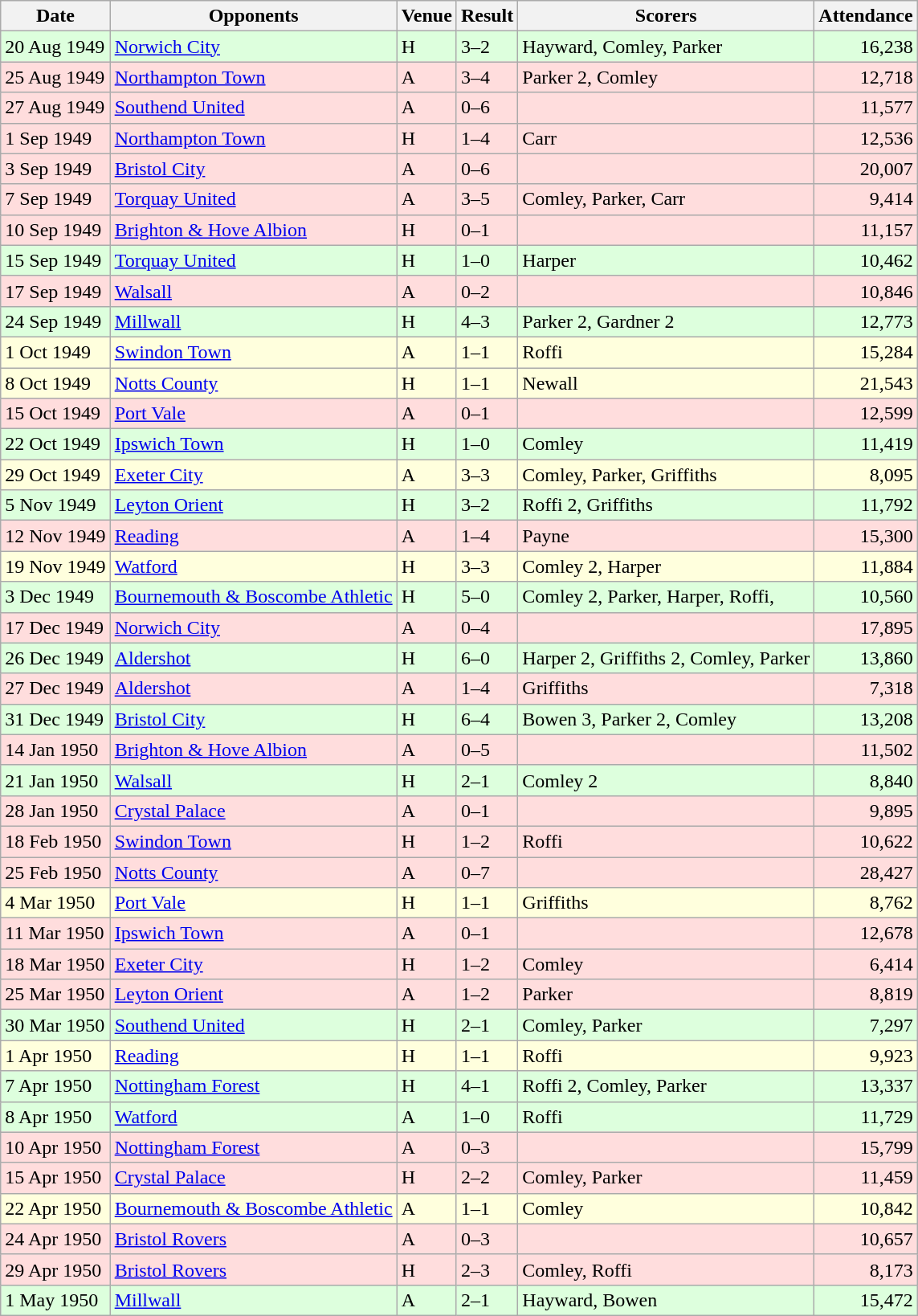<table class="wikitable sortable">
<tr>
<th>Date</th>
<th>Opponents</th>
<th>Venue</th>
<th>Result</th>
<th>Scorers</th>
<th>Attendance</th>
</tr>
<tr bgcolor="#ddffdd">
<td>20 Aug 1949</td>
<td><a href='#'>Norwich City</a></td>
<td>H</td>
<td>3–2</td>
<td>Hayward, Comley, Parker</td>
<td align="right">16,238</td>
</tr>
<tr bgcolor="#ffdddd">
<td>25 Aug 1949</td>
<td><a href='#'>Northampton Town</a></td>
<td>A</td>
<td>3–4</td>
<td>Parker 2, Comley</td>
<td align="right">12,718</td>
</tr>
<tr bgcolor="#ffdddd">
<td>27 Aug 1949</td>
<td><a href='#'>Southend United</a></td>
<td>A</td>
<td>0–6</td>
<td></td>
<td align="right">11,577</td>
</tr>
<tr bgcolor="#ffdddd">
<td>1 Sep 1949</td>
<td><a href='#'>Northampton Town</a></td>
<td>H</td>
<td>1–4</td>
<td>Carr</td>
<td align="right">12,536</td>
</tr>
<tr bgcolor="#ffdddd">
<td>3 Sep 1949</td>
<td><a href='#'>Bristol City</a></td>
<td>A</td>
<td>0–6</td>
<td></td>
<td align="right">20,007</td>
</tr>
<tr bgcolor="#ffdddd">
<td>7 Sep 1949</td>
<td><a href='#'>Torquay United</a></td>
<td>A</td>
<td>3–5</td>
<td>Comley, Parker, Carr</td>
<td align="right">9,414</td>
</tr>
<tr bgcolor="#ffdddd">
<td>10 Sep 1949</td>
<td><a href='#'>Brighton & Hove Albion</a></td>
<td>H</td>
<td>0–1</td>
<td></td>
<td align="right">11,157</td>
</tr>
<tr bgcolor="#ddffdd">
<td>15 Sep 1949</td>
<td><a href='#'>Torquay United</a></td>
<td>H</td>
<td>1–0</td>
<td>Harper</td>
<td align="right">10,462</td>
</tr>
<tr bgcolor="#ffdddd">
<td>17 Sep 1949</td>
<td><a href='#'>Walsall</a></td>
<td>A</td>
<td>0–2</td>
<td></td>
<td align="right">10,846</td>
</tr>
<tr bgcolor="#ddffdd">
<td>24 Sep 1949</td>
<td><a href='#'>Millwall</a></td>
<td>H</td>
<td>4–3</td>
<td>Parker 2, Gardner 2</td>
<td align="right">12,773</td>
</tr>
<tr bgcolor="#ffffdd">
<td>1 Oct 1949</td>
<td><a href='#'>Swindon Town</a></td>
<td>A</td>
<td>1–1</td>
<td>Roffi</td>
<td align="right">15,284</td>
</tr>
<tr bgcolor="#ffffdd">
<td>8 Oct 1949</td>
<td><a href='#'>Notts County</a></td>
<td>H</td>
<td>1–1</td>
<td>Newall</td>
<td align="right">21,543</td>
</tr>
<tr bgcolor="#ffdddd">
<td>15 Oct 1949</td>
<td><a href='#'>Port Vale</a></td>
<td>A</td>
<td>0–1</td>
<td></td>
<td align="right">12,599</td>
</tr>
<tr bgcolor="#ddffdd">
<td>22 Oct 1949</td>
<td><a href='#'>Ipswich Town</a></td>
<td>H</td>
<td>1–0</td>
<td>Comley</td>
<td align="right">11,419</td>
</tr>
<tr bgcolor="#ffffdd">
<td>29 Oct 1949</td>
<td><a href='#'>Exeter City</a></td>
<td>A</td>
<td>3–3</td>
<td>Comley, Parker, Griffiths</td>
<td align="right">8,095</td>
</tr>
<tr bgcolor="#ddffdd">
<td>5 Nov 1949</td>
<td><a href='#'>Leyton Orient</a></td>
<td>H</td>
<td>3–2</td>
<td>Roffi 2, Griffiths</td>
<td align="right">11,792</td>
</tr>
<tr bgcolor="#ffdddd">
<td>12 Nov 1949</td>
<td><a href='#'>Reading</a></td>
<td>A</td>
<td>1–4</td>
<td>Payne</td>
<td align="right">15,300</td>
</tr>
<tr bgcolor="#ffffdd">
<td>19 Nov 1949</td>
<td><a href='#'>Watford</a></td>
<td>H</td>
<td>3–3</td>
<td>Comley 2, Harper</td>
<td align="right">11,884</td>
</tr>
<tr bgcolor="#ddffdd">
<td>3 Dec 1949</td>
<td><a href='#'>Bournemouth & Boscombe Athletic</a></td>
<td>H</td>
<td>5–0</td>
<td>Comley 2, Parker, Harper, Roffi,</td>
<td align="right">10,560</td>
</tr>
<tr bgcolor="#ffdddd">
<td>17 Dec 1949</td>
<td><a href='#'>Norwich City</a></td>
<td>A</td>
<td>0–4</td>
<td></td>
<td align="right">17,895</td>
</tr>
<tr bgcolor="#ddffdd">
<td>26 Dec 1949</td>
<td><a href='#'>Aldershot</a></td>
<td>H</td>
<td>6–0</td>
<td>Harper 2, Griffiths 2, Comley, Parker</td>
<td align="right">13,860</td>
</tr>
<tr bgcolor="#ffdddd">
<td>27 Dec 1949</td>
<td><a href='#'>Aldershot</a></td>
<td>A</td>
<td>1–4</td>
<td>Griffiths</td>
<td align="right">7,318</td>
</tr>
<tr bgcolor="#ddffdd">
<td>31 Dec 1949</td>
<td><a href='#'>Bristol City</a></td>
<td>H</td>
<td>6–4</td>
<td>Bowen 3, Parker 2, Comley</td>
<td align="right">13,208</td>
</tr>
<tr bgcolor="#ffdddd">
<td>14 Jan 1950</td>
<td><a href='#'>Brighton & Hove Albion</a></td>
<td>A</td>
<td>0–5</td>
<td></td>
<td align="right">11,502</td>
</tr>
<tr bgcolor="#ddffdd">
<td>21 Jan 1950</td>
<td><a href='#'>Walsall</a></td>
<td>H</td>
<td>2–1</td>
<td>Comley 2</td>
<td align="right">8,840</td>
</tr>
<tr bgcolor="#ffdddd">
<td>28 Jan 1950</td>
<td><a href='#'>Crystal Palace</a></td>
<td>A</td>
<td>0–1</td>
<td></td>
<td align="right">9,895</td>
</tr>
<tr bgcolor="#ffdddd">
<td>18 Feb 1950</td>
<td><a href='#'>Swindon Town</a></td>
<td>H</td>
<td>1–2</td>
<td>Roffi</td>
<td align="right">10,622</td>
</tr>
<tr bgcolor="#ffdddd">
<td>25 Feb 1950</td>
<td><a href='#'>Notts County</a></td>
<td>A</td>
<td>0–7</td>
<td></td>
<td align="right">28,427</td>
</tr>
<tr bgcolor="#ffffdd">
<td>4 Mar 1950</td>
<td><a href='#'>Port Vale</a></td>
<td>H</td>
<td>1–1</td>
<td>Griffiths</td>
<td align="right">8,762</td>
</tr>
<tr bgcolor="#ffdddd">
<td>11 Mar 1950</td>
<td><a href='#'>Ipswich Town</a></td>
<td>A</td>
<td>0–1</td>
<td></td>
<td align="right">12,678</td>
</tr>
<tr bgcolor="#ffdddd">
<td>18 Mar 1950</td>
<td><a href='#'>Exeter City</a></td>
<td>H</td>
<td>1–2</td>
<td>Comley</td>
<td align="right">6,414</td>
</tr>
<tr bgcolor="#ffdddd">
<td>25 Mar 1950</td>
<td><a href='#'>Leyton Orient</a></td>
<td>A</td>
<td>1–2</td>
<td>Parker</td>
<td align="right">8,819</td>
</tr>
<tr bgcolor="#ddffdd">
<td>30 Mar 1950</td>
<td><a href='#'>Southend United</a></td>
<td>H</td>
<td>2–1</td>
<td>Comley, Parker</td>
<td align="right">7,297</td>
</tr>
<tr bgcolor="#ffffdd">
<td>1 Apr 1950</td>
<td><a href='#'>Reading</a></td>
<td>H</td>
<td>1–1</td>
<td>Roffi</td>
<td align="right">9,923</td>
</tr>
<tr bgcolor="#ddffdd">
<td>7 Apr 1950</td>
<td><a href='#'>Nottingham Forest</a></td>
<td>H</td>
<td>4–1</td>
<td>Roffi 2, Comley, Parker</td>
<td align="right">13,337</td>
</tr>
<tr bgcolor="#ddffdd">
<td>8 Apr 1950</td>
<td><a href='#'>Watford</a></td>
<td>A</td>
<td>1–0</td>
<td>Roffi</td>
<td align="right">11,729</td>
</tr>
<tr bgcolor="#ffdddd">
<td>10 Apr 1950</td>
<td><a href='#'>Nottingham Forest</a></td>
<td>A</td>
<td>0–3</td>
<td></td>
<td align="right">15,799</td>
</tr>
<tr bgcolor="#ffdddd">
<td>15 Apr 1950</td>
<td><a href='#'>Crystal Palace</a></td>
<td>H</td>
<td>2–2</td>
<td>Comley, Parker</td>
<td align="right">11,459</td>
</tr>
<tr bgcolor="#ffffdd">
<td>22 Apr 1950</td>
<td><a href='#'>Bournemouth & Boscombe Athletic</a></td>
<td>A</td>
<td>1–1</td>
<td>Comley</td>
<td align="right">10,842</td>
</tr>
<tr bgcolor="#ffdddd">
<td>24 Apr 1950</td>
<td><a href='#'>Bristol Rovers</a></td>
<td>A</td>
<td>0–3</td>
<td></td>
<td align="right">10,657</td>
</tr>
<tr bgcolor="#ffdddd">
<td>29 Apr 1950</td>
<td><a href='#'>Bristol Rovers</a></td>
<td>H</td>
<td>2–3</td>
<td>Comley, Roffi</td>
<td align="right">8,173</td>
</tr>
<tr bgcolor="#ddffdd">
<td>1 May 1950</td>
<td><a href='#'>Millwall</a></td>
<td>A</td>
<td>2–1</td>
<td>Hayward, Bowen</td>
<td align="right">15,472</td>
</tr>
</table>
